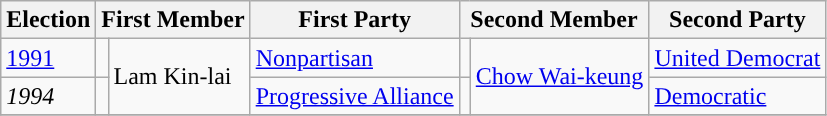<table class="wikitable">
<tr>
<th>Election</th>
<th colspan="2">First Member</th>
<th>First Party</th>
<th colspan="2">Second Member</th>
<th>Second Party</th>
</tr>
<tr>
<td><a href='#'>1991</a></td>
<td style="background-color:"></td>
<td rowspan=2>Lam Kin-lai</td>
<td><a href='#'>Nonpartisan</a></td>
<td style="background-color:"></td>
<td rowspan=2><a href='#'>Chow Wai-keung</a></td>
<td><a href='#'>United Democrat</a></td>
</tr>
<tr>
<td><em>1994</em></td>
<td style="background-color:"></td>
<td><a href='#'>Progressive Alliance</a></td>
<td style="background-color:"></td>
<td><a href='#'>Democratic</a></td>
</tr>
<tr>
</tr>
</table>
